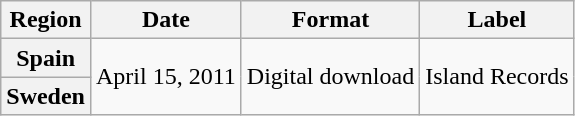<table class="wikitable plainrowheaders">
<tr>
<th scope="col">Region</th>
<th scope="col">Date</th>
<th scope="col">Format</th>
<th scope="col">Label</th>
</tr>
<tr>
<th scope="row">Spain</th>
<td rowspan="2">April 15, 2011</td>
<td rowspan="2">Digital download</td>
<td rowspan="2">Island Records</td>
</tr>
<tr>
<th scope="row">Sweden</th>
</tr>
</table>
